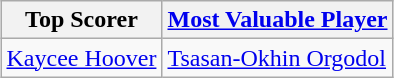<table class="wikitable" style="margin: 0 auto;">
<tr>
<th>Top Scorer</th>
<th><a href='#'>Most Valuable Player</a></th>
</tr>
<tr>
<td> <a href='#'>Kaycee Hoover</a></td>
<td> <a href='#'>Tsasan-Okhin Orgodol</a></td>
</tr>
</table>
